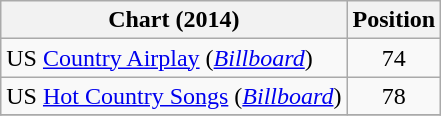<table class="wikitable sortable">
<tr>
<th scope="col">Chart (2014)</th>
<th scope="col">Position</th>
</tr>
<tr>
<td>US <a href='#'>Country Airplay</a> (<em><a href='#'>Billboard</a></em>)</td>
<td align="center">74</td>
</tr>
<tr>
<td>US <a href='#'>Hot Country Songs</a> (<em><a href='#'>Billboard</a></em>)</td>
<td align="center">78</td>
</tr>
<tr>
</tr>
</table>
